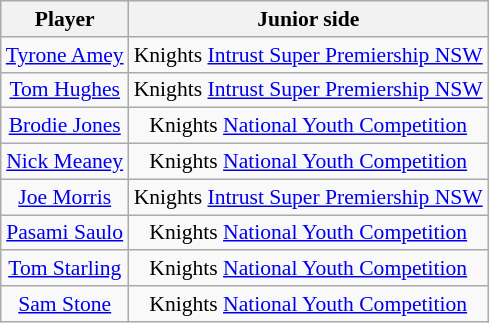<table class="wikitable sortable" style="text-align: center; font-size:90%">
<tr style="background:#efefef;">
<th>Player</th>
<th>Junior side</th>
</tr>
<tr>
<td><a href='#'>Tyrone Amey</a></td>
<td>Knights <a href='#'>Intrust Super Premiership NSW</a></td>
</tr>
<tr>
<td><a href='#'>Tom Hughes</a></td>
<td>Knights <a href='#'>Intrust Super Premiership NSW</a></td>
</tr>
<tr>
<td><a href='#'>Brodie Jones</a></td>
<td>Knights <a href='#'>National Youth Competition</a></td>
</tr>
<tr>
<td><a href='#'>Nick Meaney</a></td>
<td>Knights <a href='#'>National Youth Competition</a></td>
</tr>
<tr>
<td><a href='#'>Joe Morris</a></td>
<td>Knights <a href='#'>Intrust Super Premiership NSW</a></td>
</tr>
<tr>
<td><a href='#'>Pasami Saulo</a></td>
<td>Knights <a href='#'>National Youth Competition</a></td>
</tr>
<tr>
<td><a href='#'>Tom Starling</a></td>
<td>Knights <a href='#'>National Youth Competition</a></td>
</tr>
<tr>
<td><a href='#'>Sam Stone</a></td>
<td>Knights <a href='#'>National Youth Competition</a></td>
</tr>
</table>
